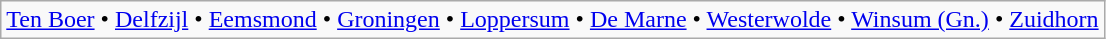<table class="wikitable">
<tr>
<td><a href='#'>Ten Boer</a> • <a href='#'>Delfzijl</a> • <a href='#'>Eemsmond</a> • <a href='#'>Groningen</a> • <a href='#'>Loppersum</a> • <a href='#'>De Marne</a> • <a href='#'>Westerwolde</a> • <a href='#'>Winsum (Gn.)</a> • <a href='#'>Zuidhorn</a></td>
</tr>
</table>
